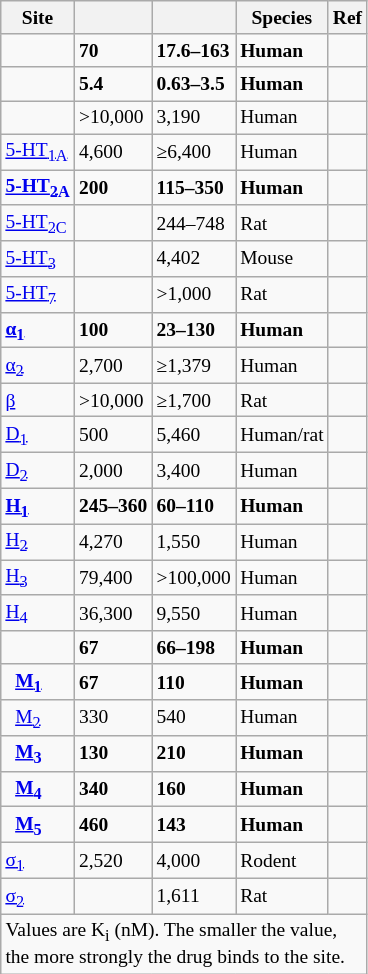<table class="wikitable floatright" style="font-size:small;">
<tr>
<th>Site</th>
<th></th>
<th></th>
<th>Species</th>
<th>Ref</th>
</tr>
<tr>
<td><strong></strong></td>
<td><strong>70</strong></td>
<td><strong>17.6–163</strong></td>
<td><strong>Human</strong></td>
<td></td>
</tr>
<tr>
<td><strong></strong></td>
<td><strong>5.4</strong></td>
<td><strong>0.63–3.5</strong></td>
<td><strong>Human</strong></td>
<td></td>
</tr>
<tr>
<td></td>
<td>>10,000</td>
<td>3,190</td>
<td>Human</td>
<td></td>
</tr>
<tr>
<td><a href='#'>5-HT<sub>1A</sub></a></td>
<td>4,600</td>
<td>≥6,400</td>
<td>Human</td>
<td></td>
</tr>
<tr>
<td><strong><a href='#'>5-HT<sub>2A</sub></a></strong></td>
<td><strong>200</strong></td>
<td><strong>115–350</strong></td>
<td><strong>Human</strong></td>
<td></td>
</tr>
<tr>
<td><a href='#'>5-HT<sub>2C</sub></a></td>
<td></td>
<td>244–748</td>
<td>Rat</td>
<td></td>
</tr>
<tr>
<td><a href='#'>5-HT<sub>3</sub></a></td>
<td></td>
<td>4,402</td>
<td>Mouse</td>
<td></td>
</tr>
<tr>
<td><a href='#'>5-HT<sub>7</sub></a></td>
<td></td>
<td>>1,000</td>
<td>Rat</td>
<td></td>
</tr>
<tr>
<td><strong><a href='#'>α<sub>1</sub></a></strong></td>
<td><strong>100</strong></td>
<td><strong>23–130</strong></td>
<td><strong>Human</strong></td>
<td></td>
</tr>
<tr>
<td><a href='#'>α<sub>2</sub></a></td>
<td>2,700</td>
<td>≥1,379</td>
<td>Human</td>
<td></td>
</tr>
<tr>
<td><a href='#'>β</a></td>
<td>>10,000</td>
<td>≥1,700</td>
<td>Rat</td>
<td></td>
</tr>
<tr>
<td><a href='#'>D<sub>1</sub></a></td>
<td>500</td>
<td>5,460</td>
<td>Human/rat</td>
<td></td>
</tr>
<tr>
<td><a href='#'>D<sub>2</sub></a></td>
<td>2,000</td>
<td>3,400</td>
<td>Human</td>
<td></td>
</tr>
<tr>
<td><strong><a href='#'>H<sub>1</sub></a></strong></td>
<td><strong>245–360</strong></td>
<td><strong>60–110</strong></td>
<td><strong>Human</strong></td>
<td><br></td>
</tr>
<tr>
<td><a href='#'>H<sub>2</sub></a></td>
<td>4,270</td>
<td>1,550</td>
<td>Human</td>
<td></td>
</tr>
<tr>
<td><a href='#'>H<sub>3</sub></a></td>
<td>79,400</td>
<td>>100,000</td>
<td>Human</td>
<td></td>
</tr>
<tr>
<td><a href='#'>H<sub>4</sub></a></td>
<td>36,300</td>
<td>9,550</td>
<td>Human</td>
<td></td>
</tr>
<tr>
<td><strong></strong></td>
<td><strong>67</strong></td>
<td><strong>66–198</strong></td>
<td><strong>Human</strong></td>
<td></td>
</tr>
<tr>
<td><strong>  <a href='#'>M<sub>1</sub></a></strong></td>
<td><strong>67</strong></td>
<td><strong>110</strong></td>
<td><strong>Human</strong></td>
<td></td>
</tr>
<tr>
<td>  <a href='#'>M<sub>2</sub></a></td>
<td>330</td>
<td>540</td>
<td>Human</td>
<td></td>
</tr>
<tr>
<td><strong>  <a href='#'>M<sub>3</sub></a></strong></td>
<td><strong>130</strong></td>
<td><strong>210</strong></td>
<td><strong>Human</strong></td>
<td></td>
</tr>
<tr>
<td><strong>  <a href='#'>M<sub>4</sub></a></strong></td>
<td><strong>340</strong></td>
<td><strong>160</strong></td>
<td><strong>Human</strong></td>
<td></td>
</tr>
<tr>
<td><strong>  <a href='#'>M<sub>5</sub></a></strong></td>
<td><strong>460</strong></td>
<td><strong>143</strong></td>
<td><strong>Human</strong></td>
<td></td>
</tr>
<tr>
<td><a href='#'>σ<sub>1</sub></a></td>
<td>2,520</td>
<td>4,000</td>
<td>Rodent</td>
<td></td>
</tr>
<tr>
<td><a href='#'>σ<sub>2</sub></a></td>
<td></td>
<td>1,611</td>
<td>Rat</td>
<td></td>
</tr>
<tr class="sortbottom">
<td colspan="5" style="width: 1px;">Values are K<sub>i</sub> (nM). The smaller the value, the more strongly the drug binds to the site.</td>
</tr>
</table>
